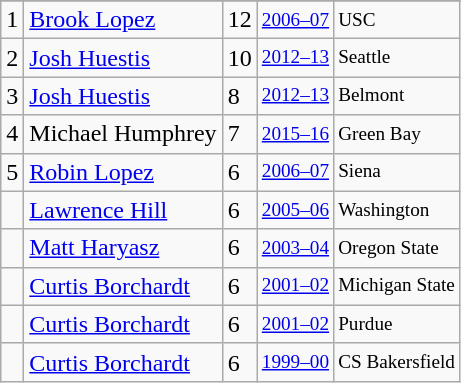<table class="wikitable">
<tr>
</tr>
<tr>
<td>1</td>
<td><a href='#'>Brook Lopez</a></td>
<td>12</td>
<td style="font-size:80%;"><a href='#'>2006–07</a></td>
<td style="font-size:80%;">USC</td>
</tr>
<tr>
<td>2</td>
<td><a href='#'>Josh Huestis</a></td>
<td>10</td>
<td style="font-size:80%;"><a href='#'>2012–13</a></td>
<td style="font-size:80%;">Seattle</td>
</tr>
<tr>
<td>3</td>
<td><a href='#'>Josh Huestis</a></td>
<td>8</td>
<td style="font-size:80%;"><a href='#'>2012–13</a></td>
<td style="font-size:80%;">Belmont</td>
</tr>
<tr>
<td>4</td>
<td>Michael Humphrey</td>
<td>7</td>
<td style="font-size:80%;"><a href='#'>2015–16</a></td>
<td style="font-size:80%;">Green Bay</td>
</tr>
<tr>
<td>5</td>
<td><a href='#'>Robin Lopez</a></td>
<td>6</td>
<td style="font-size:80%;"><a href='#'>2006–07</a></td>
<td style="font-size:80%;">Siena</td>
</tr>
<tr>
<td></td>
<td><a href='#'>Lawrence Hill</a></td>
<td>6</td>
<td style="font-size:80%;"><a href='#'>2005–06</a></td>
<td style="font-size:80%;">Washington</td>
</tr>
<tr>
<td></td>
<td><a href='#'>Matt Haryasz</a></td>
<td>6</td>
<td style="font-size:80%;"><a href='#'>2003–04</a></td>
<td style="font-size:80%;">Oregon State</td>
</tr>
<tr>
<td></td>
<td><a href='#'>Curtis Borchardt</a></td>
<td>6</td>
<td style="font-size:80%;"><a href='#'>2001–02</a></td>
<td style="font-size:80%;">Michigan State</td>
</tr>
<tr>
<td></td>
<td><a href='#'>Curtis Borchardt</a></td>
<td>6</td>
<td style="font-size:80%;"><a href='#'>2001–02</a></td>
<td style="font-size:80%;">Purdue</td>
</tr>
<tr>
<td></td>
<td><a href='#'>Curtis Borchardt</a></td>
<td>6</td>
<td style="font-size:80%;"><a href='#'>1999–00</a></td>
<td style="font-size:80%;">CS Bakersfield</td>
</tr>
</table>
